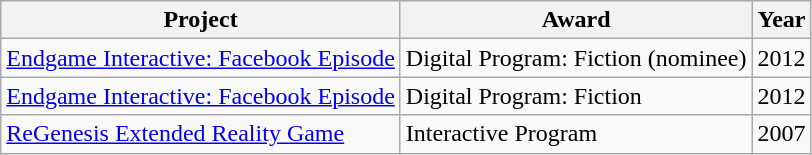<table class="wikitable">
<tr>
<th>Project</th>
<th>Award</th>
<th>Year</th>
</tr>
<tr>
<td><a href='#'>Endgame Interactive: Facebook Episode</a></td>
<td>Digital Program: Fiction (nominee)</td>
<td>2012</td>
</tr>
<tr>
<td><a href='#'>Endgame Interactive: Facebook Episode</a></td>
<td>Digital Program: Fiction</td>
<td>2012</td>
</tr>
<tr>
<td><a href='#'>ReGenesis Extended Reality Game</a></td>
<td>Interactive Program</td>
<td>2007</td>
</tr>
</table>
